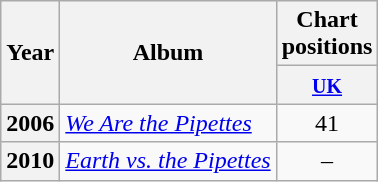<table class="wikitable plainrowheaders">
<tr>
<th scope="col" rowspan="2">Year</th>
<th scope="col" rowspan="2">Album</th>
<th scope="col">Chart positions</th>
</tr>
<tr>
<th style="width:40px;"><small><a href='#'>UK</a></small></th>
</tr>
<tr>
<th scope="row">2006</th>
<td><em><a href='#'>We Are the Pipettes</a></em></td>
<td style="text-align:center;">41</td>
</tr>
<tr>
<th scope="row">2010</th>
<td><em><a href='#'>Earth vs. the Pipettes</a></em></td>
<td style="text-align:center;">–</td>
</tr>
</table>
